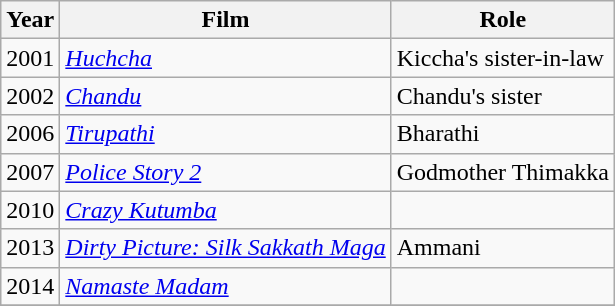<table class="wikitable">
<tr>
<th>Year</th>
<th>Film</th>
<th>Role</th>
</tr>
<tr>
<td>2001</td>
<td><em><a href='#'>Huchcha</a></em></td>
<td>Kiccha's sister-in-law</td>
</tr>
<tr>
<td>2002</td>
<td><em><a href='#'>Chandu</a></em></td>
<td>Chandu's sister</td>
</tr>
<tr>
<td>2006</td>
<td><em><a href='#'>Tirupathi</a></em></td>
<td>Bharathi</td>
</tr>
<tr>
<td>2007</td>
<td><em><a href='#'>Police Story 2</a></em></td>
<td>Godmother Thimakka</td>
</tr>
<tr>
<td>2010</td>
<td><em><a href='#'>Crazy Kutumba</a></em></td>
<td></td>
</tr>
<tr>
<td>2013</td>
<td><em><a href='#'>Dirty Picture: Silk Sakkath Maga</a></em></td>
<td>Ammani</td>
</tr>
<tr>
<td>2014</td>
<td><em><a href='#'>Namaste Madam</a></em></td>
<td></td>
</tr>
<tr>
</tr>
</table>
